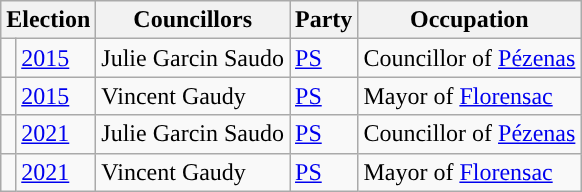<table class="wikitable">
<tr>
<th colspan="2">Election</th>
<th>Councillors</th>
<th>Party</th>
<th>Occupation</th>
</tr>
<tr>
<td style="background-color: "></td>
<td><a href='#'>2015</a></td>
<td>Julie Garcin Saudo</td>
<td><a href='#'>PS</a></td>
<td>Councillor of <a href='#'>Pézenas</a></td>
</tr>
<tr>
<td style="background-color: "></td>
<td><a href='#'>2015</a></td>
<td>Vincent Gaudy</td>
<td><a href='#'>PS</a></td>
<td>Mayor of <a href='#'>Florensac</a></td>
</tr>
<tr>
<td style="background-color: "></td>
<td><a href='#'>2021</a></td>
<td>Julie Garcin Saudo</td>
<td><a href='#'>PS</a></td>
<td>Councillor of <a href='#'>Pézenas</a></td>
</tr>
<tr>
<td style="background-color: "></td>
<td><a href='#'>2021</a></td>
<td>Vincent Gaudy</td>
<td><a href='#'>PS</a></td>
<td>Mayor of <a href='#'>Florensac</a></td>
</tr>
</table>
